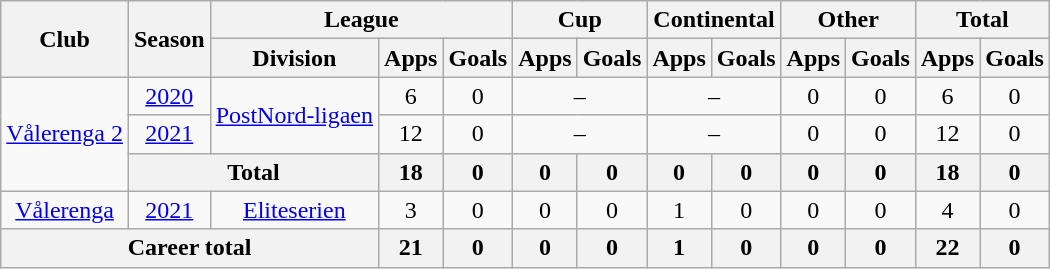<table class="wikitable" style="text-align: center">
<tr>
<th rowspan="2">Club</th>
<th rowspan="2">Season</th>
<th colspan="3">League</th>
<th colspan="2">Cup</th>
<th colspan="2">Continental</th>
<th colspan="2">Other</th>
<th colspan="2">Total</th>
</tr>
<tr>
<th>Division</th>
<th>Apps</th>
<th>Goals</th>
<th>Apps</th>
<th>Goals</th>
<th>Apps</th>
<th>Goals</th>
<th>Apps</th>
<th>Goals</th>
<th>Apps</th>
<th>Goals</th>
</tr>
<tr>
<td rowspan="3"><a href='#'>Vålerenga 2</a></td>
<td><a href='#'>2020</a></td>
<td rowspan="2"><a href='#'>PostNord-ligaen</a></td>
<td>6</td>
<td>0</td>
<td colspan="2">–</td>
<td colspan="2">–</td>
<td>0</td>
<td>0</td>
<td>6</td>
<td>0</td>
</tr>
<tr>
<td><a href='#'>2021</a></td>
<td>12</td>
<td>0</td>
<td colspan="2">–</td>
<td colspan="2">–</td>
<td>0</td>
<td>0</td>
<td>12</td>
<td>0</td>
</tr>
<tr>
<th colspan="2"><strong>Total</strong></th>
<th>18</th>
<th>0</th>
<th>0</th>
<th>0</th>
<th>0</th>
<th>0</th>
<th>0</th>
<th>0</th>
<th>18</th>
<th>0</th>
</tr>
<tr>
<td><a href='#'>Vålerenga</a></td>
<td><a href='#'>2021</a></td>
<td><a href='#'>Eliteserien</a></td>
<td>3</td>
<td>0</td>
<td>0</td>
<td>0</td>
<td>1</td>
<td>0</td>
<td>0</td>
<td>0</td>
<td>4</td>
<td>0</td>
</tr>
<tr>
<th colspan="3"><strong>Career total</strong></th>
<th>21</th>
<th>0</th>
<th>0</th>
<th>0</th>
<th>1</th>
<th>0</th>
<th>0</th>
<th>0</th>
<th>22</th>
<th>0</th>
</tr>
</table>
